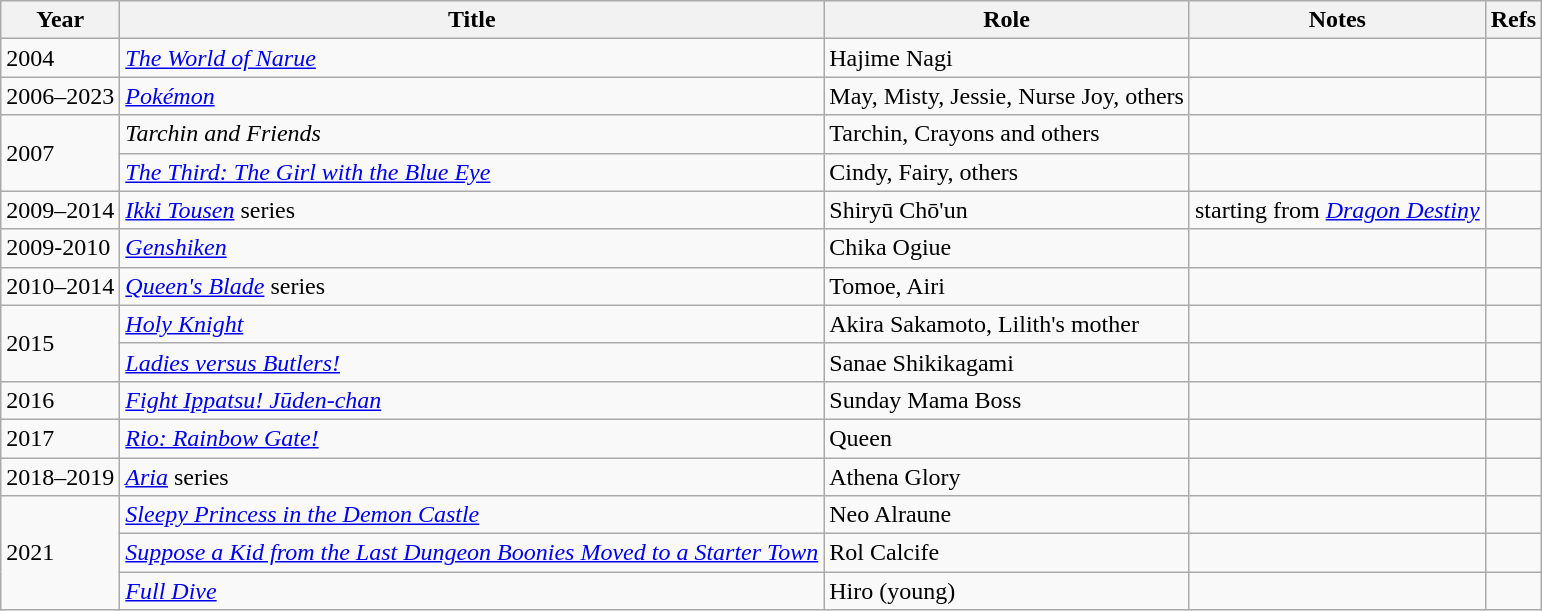<table class="wikitable sortable plainrowheaders">
<tr>
<th>Year</th>
<th>Title</th>
<th>Role</th>
<th class="unsortable">Notes</th>
<th class="unsortable">Refs</th>
</tr>
<tr>
<td>2004</td>
<td><em><a href='#'>The World of Narue</a></em></td>
<td>Hajime Nagi</td>
<td></td>
<td></td>
</tr>
<tr>
<td>2006–2023</td>
<td><em><a href='#'>Pokémon</a></em></td>
<td>May, Misty, Jessie, Nurse Joy, others</td>
<td></td>
<td></td>
</tr>
<tr>
<td rowspan=2>2007</td>
<td><em>Tarchin and Friends</em></td>
<td>Tarchin, Crayons and others</td>
<td></td>
<td></td>
</tr>
<tr>
<td><em><a href='#'>The Third: The Girl with the Blue Eye</a></em></td>
<td>Cindy, Fairy, others</td>
<td></td>
<td></td>
</tr>
<tr>
<td>2009–2014</td>
<td><em><a href='#'>Ikki Tousen</a></em> series</td>
<td>Shiryū Chō'un</td>
<td>starting from <em><a href='#'>Dragon Destiny</a></em></td>
<td></td>
</tr>
<tr>
<td>2009-2010</td>
<td><em><a href='#'>Genshiken</a></em></td>
<td>Chika Ogiue</td>
<td></td>
<td></td>
</tr>
<tr>
<td>2010–2014</td>
<td><em><a href='#'>Queen's Blade</a></em> series</td>
<td>Tomoe, Airi</td>
<td></td>
<td></td>
</tr>
<tr>
<td rowspan=2>2015</td>
<td><em><a href='#'>Holy Knight</a></em></td>
<td>Akira Sakamoto, Lilith's mother</td>
<td></td>
<td></td>
</tr>
<tr>
<td><em><a href='#'>Ladies versus Butlers!</a></em></td>
<td>Sanae Shikikagami</td>
<td></td>
<td></td>
</tr>
<tr>
<td>2016</td>
<td><em><a href='#'>Fight Ippatsu! Jūden-chan</a></em></td>
<td>Sunday Mama Boss</td>
<td></td>
<td></td>
</tr>
<tr>
<td>2017</td>
<td><em><a href='#'>Rio: Rainbow Gate!</a></em></td>
<td>Queen</td>
<td></td>
<td></td>
</tr>
<tr>
<td>2018–2019</td>
<td><em><a href='#'>Aria</a></em> series</td>
<td>Athena Glory </td>
<td></td>
<td></td>
</tr>
<tr>
<td rowspan=3>2021</td>
<td><em><a href='#'>Sleepy Princess in the Demon Castle</a></em></td>
<td>Neo Alraune</td>
<td></td>
<td></td>
</tr>
<tr>
<td><em><a href='#'>Suppose a Kid from the Last Dungeon Boonies Moved to a Starter Town</a></em></td>
<td>Rol Calcife</td>
<td></td>
<td></td>
</tr>
<tr>
<td><em><a href='#'>Full Dive</a></em></td>
<td>Hiro (young)</td>
<td></td>
<td></td>
</tr>
</table>
